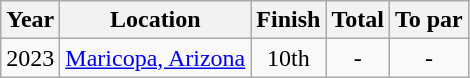<table class="wikitable" style=text-align:center>
<tr>
<th>Year</th>
<th>Location</th>
<th>Finish</th>
<th>Total</th>
<th>To par</th>
</tr>
<tr>
<td>2023</td>
<td align=left><a href='#'>Maricopa, Arizona</a></td>
<td>10th</td>
<td>-</td>
<td>-</td>
</tr>
</table>
